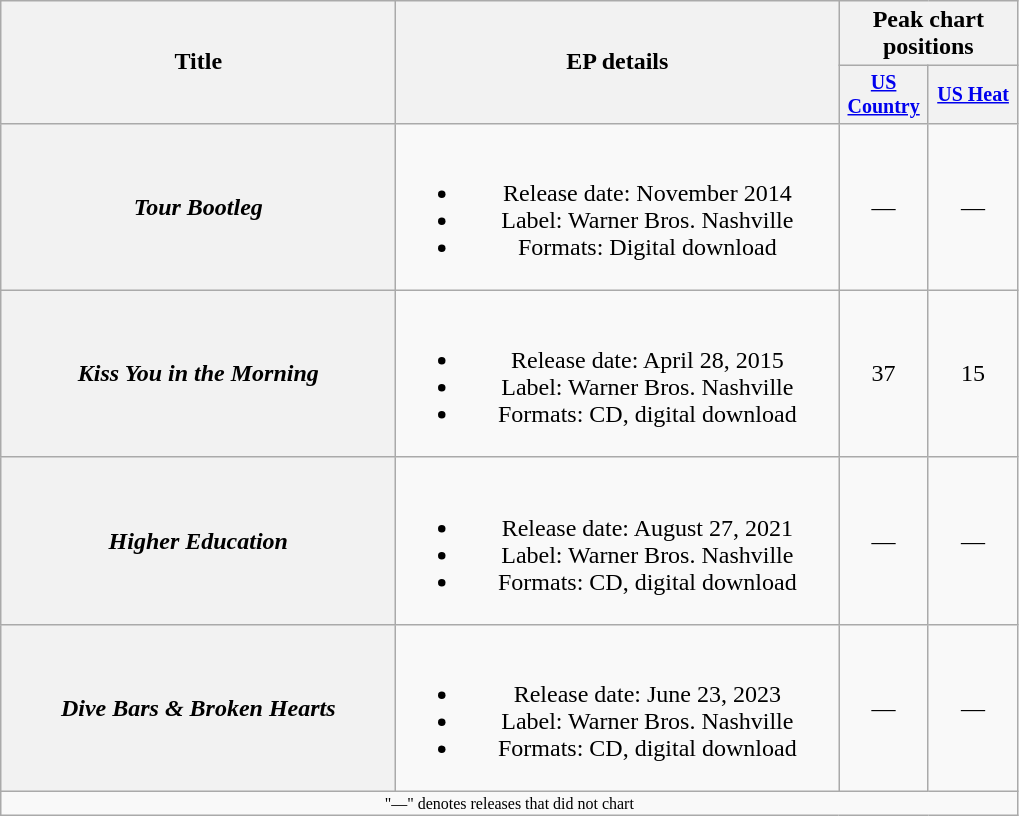<table class="wikitable plainrowheaders" style="text-align:center;">
<tr>
<th rowspan="2" style="width:16em;">Title</th>
<th rowspan="2" style="width:18em;">EP details</th>
<th colspan="2">Peak chart<br>positions</th>
</tr>
<tr style="font-size:smaller;">
<th style="width:4em;"><a href='#'>US Country</a><br></th>
<th style="width:4em;"><a href='#'>US Heat</a><br></th>
</tr>
<tr>
<th scope="row"><em>Tour Bootleg</em></th>
<td><br><ul><li>Release date: November 2014</li><li>Label: Warner Bros. Nashville</li><li>Formats: Digital download</li></ul></td>
<td>—</td>
<td>—</td>
</tr>
<tr>
<th scope="row"><em>Kiss You in the Morning</em></th>
<td><br><ul><li>Release date: April 28, 2015</li><li>Label: Warner Bros. Nashville</li><li>Formats: CD, digital download</li></ul></td>
<td>37</td>
<td>15</td>
</tr>
<tr>
<th scope="row"><em>Higher Education</em></th>
<td><br><ul><li>Release date: August 27, 2021</li><li>Label: Warner Bros. Nashville</li><li>Formats: CD, digital download</li></ul></td>
<td>—</td>
<td>—</td>
</tr>
<tr>
<th scope="row"><em>Dive Bars & Broken Hearts</em></th>
<td><br><ul><li>Release date: June 23, 2023</li><li>Label: Warner Bros. Nashville</li><li>Formats: CD, digital download</li></ul></td>
<td>—</td>
<td>—</td>
</tr>
<tr>
<td colspan="4" style="font-size:8pt">"—" denotes releases that did not chart</td>
</tr>
</table>
